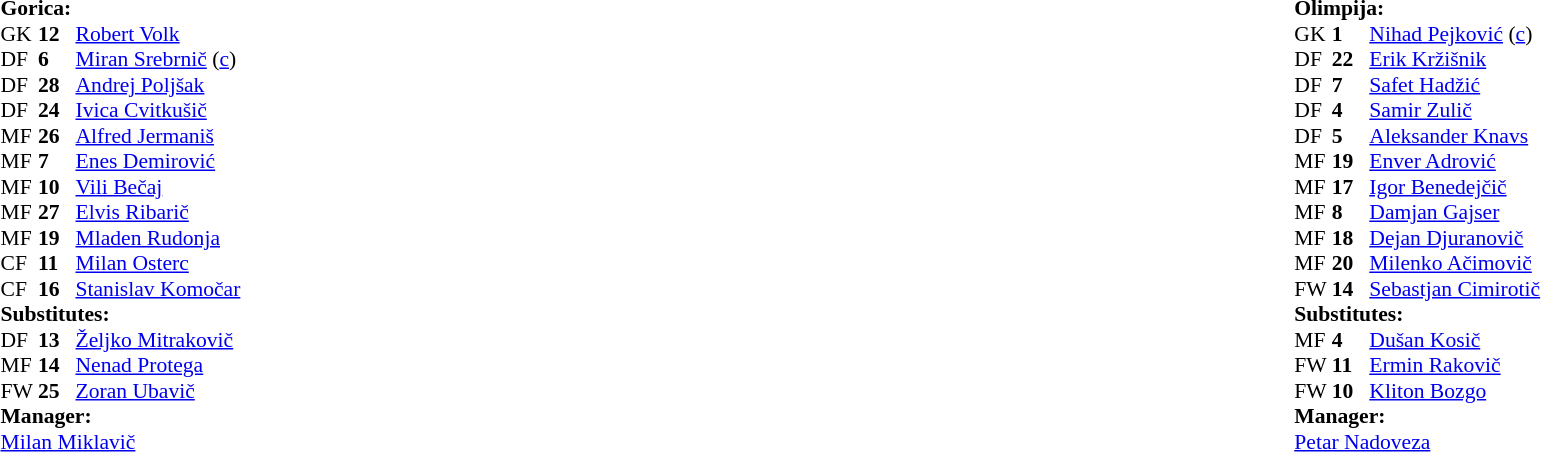<table width="100%">
<tr>
<td valign="top" width="50%"><br><table style="font-size: 90%" cellspacing="0" cellpadding="0">
<tr>
<td colspan="4"><strong>Gorica:</strong></td>
</tr>
<tr>
<th width="25"></th>
<th width="25"></th>
</tr>
<tr>
<td>GK</td>
<td><strong>12</strong></td>
<td> <a href='#'>Robert Volk</a></td>
</tr>
<tr>
<td>DF</td>
<td><strong>6</strong></td>
<td> <a href='#'>Miran Srebrnič</a> (<a href='#'>c</a>)</td>
</tr>
<tr>
<td>DF</td>
<td><strong>28</strong></td>
<td> <a href='#'>Andrej Poljšak</a></td>
</tr>
<tr>
<td>DF</td>
<td><strong>24</strong></td>
<td> <a href='#'>Ivica Cvitkušič</a></td>
<td></td>
<td></td>
</tr>
<tr>
<td>MF</td>
<td><strong>26</strong></td>
<td> <a href='#'>Alfred Jermaniš</a></td>
</tr>
<tr>
<td>MF</td>
<td><strong>7</strong></td>
<td> <a href='#'>Enes Demirović</a></td>
<td></td>
<td></td>
</tr>
<tr>
<td>MF</td>
<td><strong>10</strong></td>
<td> <a href='#'>Vili Bečaj</a></td>
</tr>
<tr>
<td>MF</td>
<td><strong>27</strong></td>
<td> <a href='#'>Elvis Ribarič</a></td>
</tr>
<tr>
<td>MF</td>
<td><strong>19</strong></td>
<td> <a href='#'>Mladen Rudonja</a></td>
</tr>
<tr>
<td>CF</td>
<td><strong>11</strong></td>
<td> <a href='#'>Milan Osterc</a></td>
<td></td>
<td></td>
</tr>
<tr>
<td>CF</td>
<td><strong>16</strong></td>
<td> <a href='#'>Stanislav Komočar</a></td>
</tr>
<tr>
<td colspan=4><strong>Substitutes:</strong></td>
</tr>
<tr>
<td>DF</td>
<td><strong>13</strong></td>
<td> <a href='#'>Željko Mitrakovič</a></td>
<td></td>
<td></td>
</tr>
<tr>
<td>MF</td>
<td><strong>14</strong></td>
<td> <a href='#'>Nenad Protega</a></td>
<td></td>
<td></td>
</tr>
<tr>
<td>FW</td>
<td><strong>25</strong></td>
<td> <a href='#'>Zoran Ubavič</a></td>
<td></td>
<td></td>
</tr>
<tr>
<td></td>
</tr>
<tr>
<td></td>
</tr>
<tr>
<td></td>
</tr>
<tr>
<td></td>
</tr>
<tr>
<td colspan=4><strong>Manager:</strong></td>
</tr>
<tr>
<td colspan="4"> <a href='#'>Milan Miklavič</a></td>
</tr>
</table>
</td>
<td valign="top" width="50%"><br><table style="font-size: 90%" cellspacing="0" cellpadding="0" align=center>
<tr>
<td colspan="4"><strong>Olimpija:</strong></td>
</tr>
<tr>
<th width="25"></th>
<th width="25"></th>
</tr>
<tr>
<td>GK</td>
<td><strong>1</strong></td>
<td> <a href='#'>Nihad Pejković</a> (<a href='#'>c</a>)</td>
</tr>
<tr>
<td>DF</td>
<td><strong>22</strong></td>
<td> <a href='#'>Erik Kržišnik</a></td>
</tr>
<tr>
<td>DF</td>
<td><strong>7</strong></td>
<td> <a href='#'>Safet Hadžić</a></td>
<td></td>
<td></td>
</tr>
<tr>
<td>DF</td>
<td><strong>4</strong></td>
<td> <a href='#'>Samir Zulič</a></td>
</tr>
<tr>
<td>DF</td>
<td><strong>5</strong></td>
<td> <a href='#'>Aleksander Knavs</a></td>
</tr>
<tr>
<td>MF</td>
<td><strong>19</strong></td>
<td> <a href='#'>Enver Adrović</a></td>
</tr>
<tr>
<td>MF</td>
<td><strong>17</strong></td>
<td> <a href='#'>Igor Benedejčič</a></td>
<td></td>
<td></td>
</tr>
<tr>
<td>MF</td>
<td><strong>8</strong></td>
<td> <a href='#'>Damjan Gajser</a></td>
</tr>
<tr>
<td>MF</td>
<td><strong>18</strong></td>
<td> <a href='#'>Dejan Djuranovič</a></td>
</tr>
<tr>
<td>MF</td>
<td><strong>20</strong></td>
<td> <a href='#'>Milenko Ačimovič</a></td>
<td></td>
<td></td>
</tr>
<tr>
<td>FW</td>
<td><strong>14</strong></td>
<td> <a href='#'>Sebastjan Cimirotič</a></td>
</tr>
<tr>
<td colspan=4><strong>Substitutes:</strong></td>
</tr>
<tr>
<td>MF</td>
<td><strong>4</strong></td>
<td> <a href='#'>Dušan Kosič</a></td>
<td></td>
<td></td>
</tr>
<tr>
<td>FW</td>
<td><strong>11</strong></td>
<td> <a href='#'>Ermin Rakovič</a></td>
<td></td>
<td></td>
</tr>
<tr>
<td>FW</td>
<td><strong>10</strong></td>
<td> <a href='#'>Kliton Bozgo</a></td>
<td></td>
<td></td>
</tr>
<tr>
<td></td>
</tr>
<tr>
<td></td>
</tr>
<tr>
<td></td>
</tr>
<tr>
<td></td>
</tr>
<tr>
<td colspan=4><strong>Manager:</strong></td>
</tr>
<tr>
<td colspan="4"> <a href='#'>Petar Nadoveza</a></td>
</tr>
</table>
</td>
</tr>
</table>
